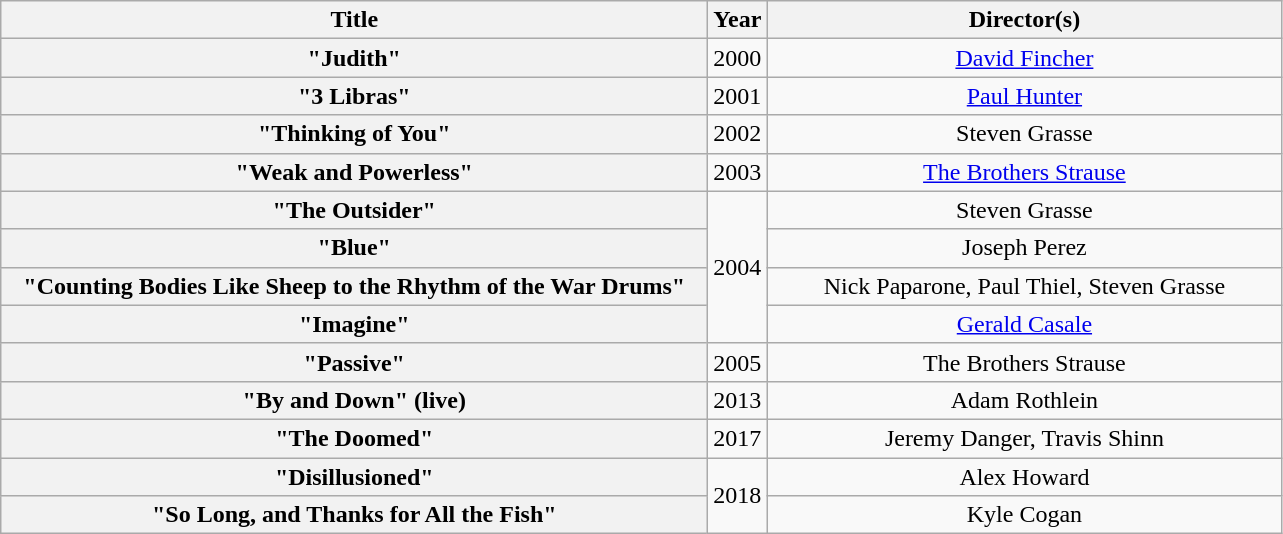<table class="wikitable plainrowheaders" style="text-align:center;">
<tr>
<th scope="col" style="width:29em;">Title</th>
<th scope="col">Year</th>
<th scope="col" style="width:21em;">Director(s)</th>
</tr>
<tr>
<th scope="row">"Judith"</th>
<td>2000</td>
<td><a href='#'>David Fincher</a></td>
</tr>
<tr>
<th scope="row">"3 Libras"</th>
<td>2001</td>
<td><a href='#'>Paul Hunter</a></td>
</tr>
<tr>
<th scope="row">"Thinking of You"</th>
<td>2002</td>
<td>Steven Grasse</td>
</tr>
<tr>
<th scope="row">"Weak and Powerless"</th>
<td>2003</td>
<td><a href='#'>The Brothers Strause</a></td>
</tr>
<tr>
<th scope="row">"The Outsider"</th>
<td rowspan="4">2004</td>
<td>Steven Grasse</td>
</tr>
<tr>
<th scope="row">"Blue"</th>
<td>Joseph Perez</td>
</tr>
<tr>
<th scope="row">"Counting Bodies Like Sheep to the Rhythm of the War Drums"</th>
<td>Nick Paparone, Paul Thiel, Steven Grasse</td>
</tr>
<tr>
<th scope="row">"Imagine"</th>
<td><a href='#'>Gerald Casale</a></td>
</tr>
<tr>
<th scope="row">"Passive"</th>
<td>2005</td>
<td>The Brothers Strause</td>
</tr>
<tr>
<th scope="row">"By and Down" (live)</th>
<td>2013</td>
<td>Adam Rothlein</td>
</tr>
<tr>
<th scope="row">"The Doomed"</th>
<td>2017</td>
<td>Jeremy Danger, Travis Shinn</td>
</tr>
<tr>
<th scope="row">"Disillusioned"</th>
<td rowspan="2">2018</td>
<td>Alex Howard</td>
</tr>
<tr>
<th scope="row">"So Long, and Thanks for All the Fish"</th>
<td>Kyle Cogan</td>
</tr>
</table>
